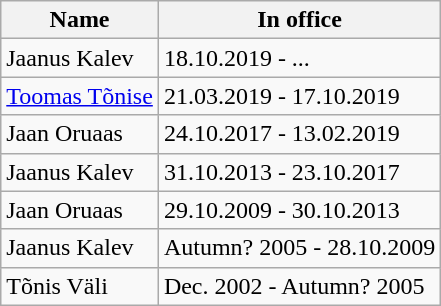<table class="wikitable">
<tr>
<th>Name</th>
<th>In office</th>
</tr>
<tr>
<td>Jaanus Kalev</td>
<td>18.10.2019 - ...</td>
</tr>
<tr>
<td><a href='#'>Toomas Tõnise</a></td>
<td>21.03.2019 - 17.10.2019</td>
</tr>
<tr>
<td>Jaan Oruaas</td>
<td>24.10.2017 - 13.02.2019</td>
</tr>
<tr>
<td>Jaanus Kalev</td>
<td>31.10.2013 - 23.10.2017</td>
</tr>
<tr>
<td>Jaan Oruaas</td>
<td>29.10.2009 - 30.10.2013</td>
</tr>
<tr>
<td>Jaanus Kalev</td>
<td>Autumn? 2005 - 28.10.2009</td>
</tr>
<tr>
<td>Tõnis Väli</td>
<td>Dec. 2002 - Autumn? 2005</td>
</tr>
</table>
